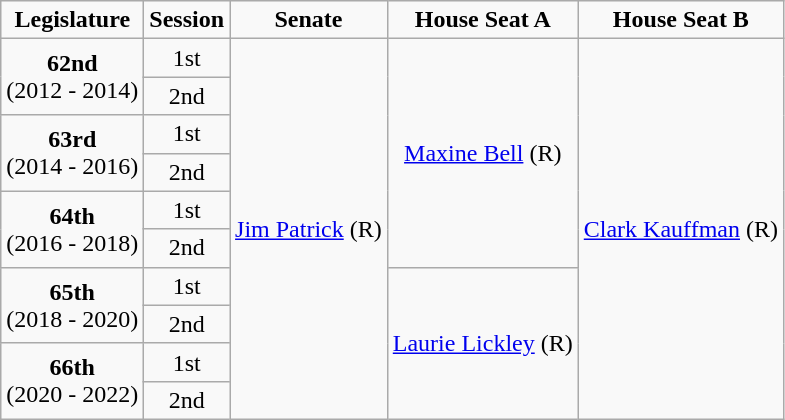<table class=wikitable style="text-align:center">
<tr>
<td><strong>Legislature</strong></td>
<td><strong>Session</strong></td>
<td><strong>Senate</strong></td>
<td><strong>House Seat A</strong></td>
<td><strong>House Seat B</strong></td>
</tr>
<tr>
<td rowspan="2" colspan="1" style="text-align: center;"><strong>62nd</strong> <br> (2012 - 2014)</td>
<td>1st</td>
<td rowspan="10" colspan="1" style="text-align: center;" ><a href='#'>Jim Patrick</a> (R)</td>
<td rowspan="6" colspan="1" style="text-align: center;" ><a href='#'>Maxine Bell</a> (R)</td>
<td rowspan="10" colspan="1" style="text-align: center;" ><a href='#'>Clark Kauffman</a> (R)</td>
</tr>
<tr>
<td>2nd</td>
</tr>
<tr>
<td rowspan="2" colspan="1" style="text-align: center;"><strong>63rd</strong> <br> (2014 - 2016)</td>
<td>1st</td>
</tr>
<tr>
<td>2nd</td>
</tr>
<tr>
<td rowspan="2" colspan="1" style="text-align: center;"><strong>64th</strong> <br> (2016 - 2018)</td>
<td>1st</td>
</tr>
<tr>
<td>2nd</td>
</tr>
<tr>
<td rowspan="2" colspan="1" style="text-align: center;"><strong>65th</strong> <br> (2018 - 2020)</td>
<td>1st</td>
<td rowspan="4" colspan="1" style="text-align: center;" ><a href='#'>Laurie Lickley</a> (R)</td>
</tr>
<tr>
<td>2nd</td>
</tr>
<tr>
<td rowspan="2" colspan="1" style="text-align: center;"><strong>66th</strong> <br> (2020 - 2022)</td>
<td>1st</td>
</tr>
<tr>
<td>2nd</td>
</tr>
</table>
